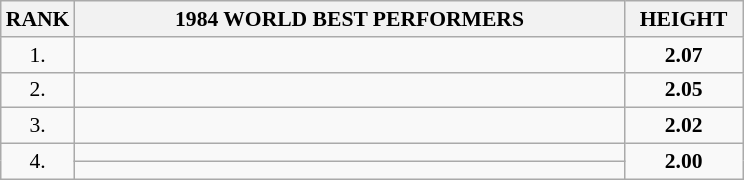<table class="wikitable" style="border-collapse: collapse; font-size: 90%;">
<tr>
<th>RANK</th>
<th align="center" style="width: 25em">1984 WORLD BEST PERFORMERS</th>
<th align="center" style="width: 5em">HEIGHT</th>
</tr>
<tr>
<td align="center">1.</td>
<td></td>
<td align="center"><strong>2.07</strong></td>
</tr>
<tr>
<td align="center">2.</td>
<td></td>
<td align="center"><strong>2.05</strong></td>
</tr>
<tr>
<td align="center">3.</td>
<td></td>
<td align="center"><strong>2.02</strong></td>
</tr>
<tr>
<td rowspan=2 align="center">4.</td>
<td></td>
<td rowspan=2 align="center"><strong>2.00</strong></td>
</tr>
<tr>
<td></td>
</tr>
</table>
